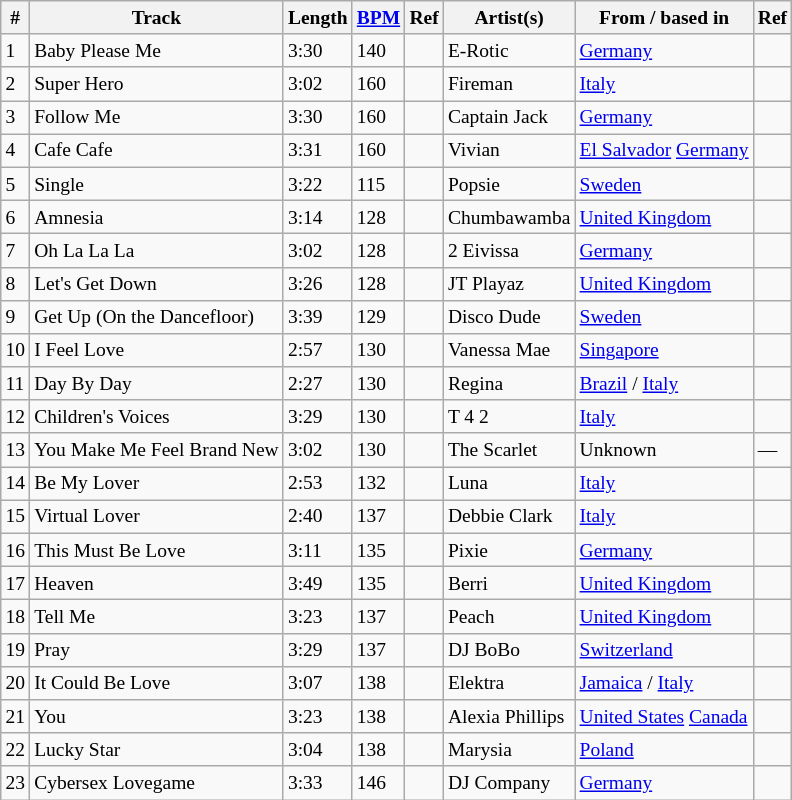<table class="wikitable" style="font-size: small;">
<tr>
<th>#</th>
<th>Track</th>
<th>Length</th>
<th><a href='#'>BPM</a></th>
<th>Ref</th>
<th>Artist(s)</th>
<th>From / based in</th>
<th>Ref</th>
</tr>
<tr>
<td>1</td>
<td>Baby Please Me</td>
<td>3:30</td>
<td>140</td>
<td></td>
<td>E-Rotic</td>
<td><a href='#'>Germany</a></td>
<td></td>
</tr>
<tr>
<td>2</td>
<td>Super Hero</td>
<td>3:02</td>
<td>160</td>
<td></td>
<td>Fireman</td>
<td><a href='#'>Italy</a></td>
<td></td>
</tr>
<tr>
<td>3</td>
<td>Follow Me</td>
<td>3:30</td>
<td>160</td>
<td></td>
<td>Captain Jack</td>
<td><a href='#'>Germany</a></td>
<td></td>
</tr>
<tr>
<td>4</td>
<td>Cafe Cafe</td>
<td>3:31</td>
<td>160</td>
<td></td>
<td>Vivian</td>
<td><a href='#'>El Salvador</a> <a href='#'>Germany</a></td>
<td></td>
</tr>
<tr>
<td>5</td>
<td>Single</td>
<td>3:22</td>
<td>115</td>
<td></td>
<td>Popsie</td>
<td><a href='#'>Sweden</a></td>
<td></td>
</tr>
<tr>
<td>6</td>
<td>Amnesia</td>
<td>3:14</td>
<td>128</td>
<td></td>
<td>Chumbawamba</td>
<td><a href='#'>United Kingdom</a></td>
<td></td>
</tr>
<tr>
<td>7</td>
<td>Oh La La La</td>
<td>3:02</td>
<td>128</td>
<td></td>
<td>2 Eivissa</td>
<td><a href='#'>Germany</a></td>
<td></td>
</tr>
<tr>
<td>8</td>
<td>Let's Get Down</td>
<td>3:26</td>
<td>128</td>
<td></td>
<td>JT Playaz</td>
<td><a href='#'>United Kingdom</a></td>
<td></td>
</tr>
<tr>
<td>9</td>
<td>Get Up (On the Dancefloor)</td>
<td>3:39</td>
<td>129</td>
<td></td>
<td>Disco Dude</td>
<td><a href='#'>Sweden</a></td>
<td></td>
</tr>
<tr>
<td>10</td>
<td>I Feel Love</td>
<td>2:57</td>
<td>130</td>
<td></td>
<td>Vanessa Mae</td>
<td><a href='#'>Singapore</a></td>
<td></td>
</tr>
<tr>
<td>11</td>
<td>Day By Day</td>
<td>2:27</td>
<td>130</td>
<td></td>
<td>Regina</td>
<td><a href='#'>Brazil</a> / <a href='#'>Italy</a></td>
<td></td>
</tr>
<tr>
<td>12</td>
<td>Children's Voices</td>
<td>3:29</td>
<td>130</td>
<td></td>
<td>T 4 2</td>
<td><a href='#'>Italy</a></td>
<td></td>
</tr>
<tr>
<td>13</td>
<td>You Make Me Feel Brand New</td>
<td>3:02</td>
<td>130</td>
<td></td>
<td>The Scarlet</td>
<td>Unknown</td>
<td>—</td>
</tr>
<tr>
<td>14</td>
<td>Be My Lover</td>
<td>2:53</td>
<td>132</td>
<td></td>
<td>Luna</td>
<td><a href='#'>Italy</a></td>
<td></td>
</tr>
<tr>
<td>15</td>
<td>Virtual Lover</td>
<td>2:40</td>
<td>137</td>
<td></td>
<td>Debbie Clark</td>
<td><a href='#'>Italy</a></td>
<td></td>
</tr>
<tr>
<td>16</td>
<td>This Must Be Love</td>
<td>3:11</td>
<td>135</td>
<td></td>
<td>Pixie</td>
<td><a href='#'>Germany</a></td>
<td></td>
</tr>
<tr>
<td>17</td>
<td>Heaven</td>
<td>3:49</td>
<td>135</td>
<td></td>
<td>Berri</td>
<td><a href='#'>United Kingdom</a></td>
<td></td>
</tr>
<tr>
<td>18</td>
<td>Tell Me</td>
<td>3:23</td>
<td>137</td>
<td></td>
<td>Peach</td>
<td><a href='#'>United Kingdom</a></td>
<td></td>
</tr>
<tr>
<td>19</td>
<td>Pray</td>
<td>3:29</td>
<td>137</td>
<td></td>
<td>DJ BoBo</td>
<td><a href='#'>Switzerland</a></td>
<td></td>
</tr>
<tr>
<td>20</td>
<td>It Could Be Love</td>
<td>3:07</td>
<td>138</td>
<td></td>
<td>Elektra</td>
<td><a href='#'>Jamaica</a> / <a href='#'>Italy</a></td>
<td></td>
</tr>
<tr>
<td>21</td>
<td>You</td>
<td>3:23</td>
<td>138</td>
<td></td>
<td>Alexia Phillips</td>
<td><a href='#'>United States</a> <a href='#'>Canada</a></td>
<td></td>
</tr>
<tr>
<td>22</td>
<td>Lucky Star</td>
<td>3:04</td>
<td>138</td>
<td></td>
<td>Marysia</td>
<td><a href='#'>Poland</a></td>
<td></td>
</tr>
<tr>
<td>23</td>
<td>Cybersex Lovegame</td>
<td>3:33</td>
<td>146</td>
<td></td>
<td>DJ Company</td>
<td><a href='#'>Germany</a></td>
<td></td>
</tr>
</table>
